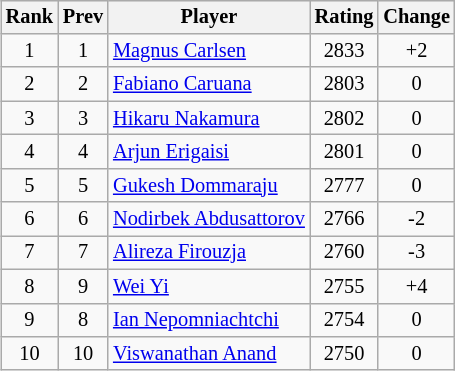<table class="wikitable" style="text-align:center; font-size:85%; margin-left: 1em; float: right;">
<tr>
<th>Rank</th>
<th>Prev</th>
<th>Player</th>
<th>Rating</th>
<th>Change</th>
</tr>
<tr>
<td>1</td>
<td>1</td>
<td align="left"> <a href='#'>Magnus Carlsen</a></td>
<td>2833</td>
<td>+2</td>
</tr>
<tr>
<td>2</td>
<td>2</td>
<td align="left"> <a href='#'>Fabiano Caruana</a></td>
<td>2803</td>
<td>0</td>
</tr>
<tr>
<td>3</td>
<td>3</td>
<td align="left"> <a href='#'>Hikaru Nakamura</a></td>
<td>2802</td>
<td>0</td>
</tr>
<tr>
<td>4</td>
<td>4</td>
<td align="left"> <a href='#'>Arjun Erigaisi</a></td>
<td>2801</td>
<td>0</td>
</tr>
<tr>
<td>5</td>
<td>5</td>
<td align="left"> <a href='#'>Gukesh Dommaraju</a></td>
<td>2777</td>
<td>0</td>
</tr>
<tr>
<td>6</td>
<td>6</td>
<td align="left"> <a href='#'>Nodirbek Abdusattorov</a></td>
<td>2766</td>
<td>-2</td>
</tr>
<tr>
<td>7</td>
<td>7</td>
<td align="left"> <a href='#'>Alireza Firouzja</a></td>
<td>2760</td>
<td>-3</td>
</tr>
<tr>
<td>8</td>
<td>9</td>
<td align="left"> <a href='#'>Wei Yi</a></td>
<td>2755</td>
<td>+4</td>
</tr>
<tr>
<td>9</td>
<td>8</td>
<td align="left"> <a href='#'>Ian Nepomniachtchi</a></td>
<td>2754</td>
<td>0</td>
</tr>
<tr>
<td>10</td>
<td>10</td>
<td align="left"> <a href='#'>Viswanathan Anand</a></td>
<td>2750</td>
<td>0</td>
</tr>
</table>
